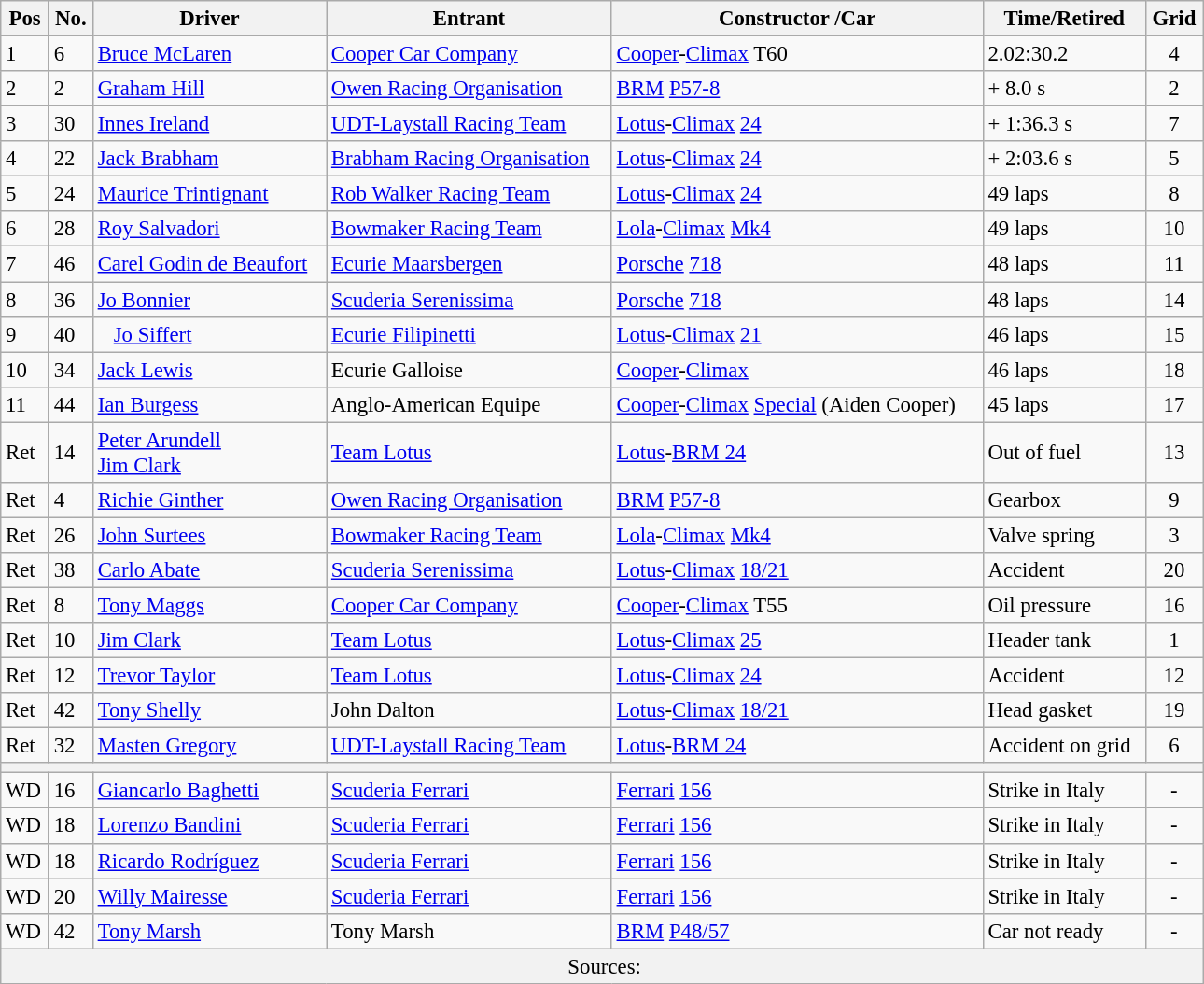<table class="wikitable" style="width: 68%;font-size: 95%;">
<tr>
<th>Pos</th>
<th>No.</th>
<th>Driver</th>
<th>Entrant</th>
<th>Constructor /Car</th>
<th>Time/Retired</th>
<th>Grid</th>
</tr>
<tr>
<td>1</td>
<td>6</td>
<td> <a href='#'>Bruce McLaren</a></td>
<td><a href='#'>Cooper Car Company</a></td>
<td><a href='#'>Cooper</a>-<a href='#'>Climax</a> T60</td>
<td>2.02:30.2</td>
<td style="text-align:center">4</td>
</tr>
<tr>
<td>2</td>
<td>2</td>
<td> <a href='#'>Graham Hill</a></td>
<td><a href='#'>Owen Racing Organisation</a></td>
<td><a href='#'>BRM</a> <a href='#'>P57-8</a></td>
<td>+ 8.0 s</td>
<td style="text-align:center">2</td>
</tr>
<tr>
<td>3</td>
<td>30</td>
<td> <a href='#'>Innes Ireland</a></td>
<td><a href='#'>UDT-Laystall Racing Team</a></td>
<td><a href='#'>Lotus</a>-<a href='#'>Climax</a> <a href='#'>24</a></td>
<td>+ 1:36.3 s</td>
<td style="text-align:center">7</td>
</tr>
<tr>
<td>4</td>
<td>22</td>
<td> <a href='#'>Jack Brabham</a></td>
<td><a href='#'>Brabham Racing Organisation</a></td>
<td><a href='#'>Lotus</a>-<a href='#'>Climax</a> <a href='#'>24</a></td>
<td>+ 2:03.6 s</td>
<td style="text-align:center">5</td>
</tr>
<tr>
<td>5</td>
<td>24</td>
<td> <a href='#'>Maurice Trintignant</a></td>
<td><a href='#'>Rob Walker Racing Team</a></td>
<td><a href='#'>Lotus</a>-<a href='#'>Climax</a> <a href='#'>24</a></td>
<td>49 laps</td>
<td style="text-align:center">8</td>
</tr>
<tr>
<td>6</td>
<td>28</td>
<td> <a href='#'>Roy Salvadori</a></td>
<td><a href='#'>Bowmaker Racing Team</a></td>
<td><a href='#'>Lola</a>-<a href='#'>Climax</a> <a href='#'>Mk4</a></td>
<td>49 laps</td>
<td style="text-align:center">10</td>
</tr>
<tr>
<td>7</td>
<td>46</td>
<td> <a href='#'>Carel Godin de Beaufort</a></td>
<td><a href='#'>Ecurie Maarsbergen</a></td>
<td><a href='#'>Porsche</a> <a href='#'>718</a></td>
<td>48 laps</td>
<td style="text-align:center">11</td>
</tr>
<tr>
<td>8</td>
<td>36</td>
<td> <a href='#'>Jo Bonnier</a></td>
<td><a href='#'>Scuderia Serenissima</a></td>
<td><a href='#'>Porsche</a> <a href='#'>718</a></td>
<td>48 laps</td>
<td style="text-align:center">14</td>
</tr>
<tr>
<td>9</td>
<td>40</td>
<td>   <a href='#'>Jo Siffert</a></td>
<td><a href='#'>Ecurie Filipinetti</a></td>
<td><a href='#'>Lotus</a>-<a href='#'>Climax</a> <a href='#'>21</a></td>
<td>46 laps</td>
<td style="text-align:center">15</td>
</tr>
<tr>
<td>10</td>
<td>34</td>
<td> <a href='#'>Jack Lewis</a></td>
<td>Ecurie Galloise</td>
<td><a href='#'>Cooper</a>-<a href='#'>Climax</a></td>
<td>46 laps</td>
<td style="text-align:center">18</td>
</tr>
<tr>
<td>11</td>
<td>44</td>
<td> <a href='#'>Ian Burgess</a></td>
<td>Anglo-American Equipe</td>
<td><a href='#'>Cooper</a>-<a href='#'>Climax</a> <a href='#'>Special</a> (Aiden Cooper)</td>
<td>45 laps</td>
<td style="text-align:center">17</td>
</tr>
<tr>
<td>Ret</td>
<td>14</td>
<td> <a href='#'>Peter Arundell</a><br> <a href='#'>Jim Clark</a></td>
<td><a href='#'>Team Lotus</a></td>
<td><a href='#'>Lotus</a>-<a href='#'>BRM 24</a></td>
<td>Out of fuel</td>
<td style="text-align:center">13</td>
</tr>
<tr>
<td>Ret</td>
<td>4</td>
<td> <a href='#'>Richie Ginther</a></td>
<td><a href='#'>Owen Racing Organisation</a></td>
<td><a href='#'>BRM</a> <a href='#'>P57-8</a></td>
<td>Gearbox</td>
<td style="text-align:center">9</td>
</tr>
<tr>
<td>Ret</td>
<td>26</td>
<td> <a href='#'>John Surtees</a></td>
<td><a href='#'>Bowmaker Racing Team</a></td>
<td><a href='#'>Lola</a>-<a href='#'>Climax</a> <a href='#'>Mk4</a></td>
<td>Valve spring</td>
<td style="text-align:center">3</td>
</tr>
<tr>
<td>Ret</td>
<td>38</td>
<td> <a href='#'>Carlo Abate</a></td>
<td><a href='#'>Scuderia Serenissima</a></td>
<td><a href='#'>Lotus</a>-<a href='#'>Climax</a> <a href='#'>18/21</a></td>
<td>Accident</td>
<td style="text-align:center">20</td>
</tr>
<tr>
<td>Ret</td>
<td>8</td>
<td> <a href='#'>Tony Maggs</a></td>
<td><a href='#'>Cooper Car Company</a></td>
<td><a href='#'>Cooper</a>-<a href='#'>Climax</a> T55</td>
<td>Oil pressure</td>
<td style="text-align:center">16</td>
</tr>
<tr>
<td>Ret</td>
<td>10</td>
<td> <a href='#'>Jim Clark</a></td>
<td><a href='#'>Team Lotus</a></td>
<td><a href='#'>Lotus</a>-<a href='#'>Climax</a> <a href='#'>25</a></td>
<td>Header tank</td>
<td style="text-align:center">1</td>
</tr>
<tr>
<td>Ret</td>
<td>12</td>
<td> <a href='#'>Trevor Taylor</a></td>
<td><a href='#'>Team Lotus</a></td>
<td><a href='#'>Lotus</a>-<a href='#'>Climax</a> <a href='#'>24</a></td>
<td>Accident</td>
<td style="text-align:center">12</td>
</tr>
<tr>
<td>Ret</td>
<td>42</td>
<td> <a href='#'>Tony Shelly</a></td>
<td>John Dalton</td>
<td><a href='#'>Lotus</a>-<a href='#'>Climax</a> <a href='#'>18/21</a></td>
<td>Head gasket</td>
<td style="text-align:center">19</td>
</tr>
<tr>
<td>Ret</td>
<td>32</td>
<td> <a href='#'>Masten Gregory</a></td>
<td><a href='#'>UDT-Laystall Racing Team</a></td>
<td><a href='#'>Lotus</a>-<a href='#'>BRM 24</a></td>
<td>Accident on grid</td>
<td style="text-align:center">6</td>
</tr>
<tr>
<td style="background:#F2F2F2;padding-left: 7px" colspan=7></td>
</tr>
<tr>
<td>WD</td>
<td>16</td>
<td> <a href='#'>Giancarlo Baghetti</a></td>
<td><a href='#'>Scuderia Ferrari</a></td>
<td><a href='#'>Ferrari</a> <a href='#'>156</a></td>
<td>Strike in Italy</td>
<td style="text-align:center">-</td>
</tr>
<tr>
<td>WD</td>
<td>18</td>
<td> <a href='#'>Lorenzo Bandini</a></td>
<td><a href='#'>Scuderia Ferrari</a></td>
<td><a href='#'>Ferrari</a> <a href='#'>156</a></td>
<td>Strike in Italy</td>
<td style="text-align:center">-</td>
</tr>
<tr>
<td>WD</td>
<td>18</td>
<td> <a href='#'>Ricardo Rodríguez</a></td>
<td><a href='#'>Scuderia Ferrari</a></td>
<td><a href='#'>Ferrari</a> <a href='#'>156</a></td>
<td>Strike in Italy</td>
<td style="text-align:center">-</td>
</tr>
<tr>
<td>WD</td>
<td>20</td>
<td> <a href='#'>Willy Mairesse</a></td>
<td><a href='#'>Scuderia Ferrari</a></td>
<td><a href='#'>Ferrari</a> <a href='#'>156</a></td>
<td>Strike in Italy</td>
<td style="text-align:center">-</td>
</tr>
<tr>
<td>WD</td>
<td>42</td>
<td> <a href='#'>Tony Marsh</a></td>
<td>Tony Marsh</td>
<td><a href='#'>BRM</a> <a href='#'>P48/57</a></td>
<td>Car not ready</td>
<td style="text-align:center">-</td>
</tr>
<tr>
<td style="background:#F2F2F2;padding-left: 7px" colspan=7 align="center">Sources:</td>
</tr>
</table>
